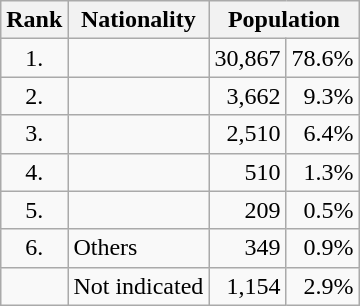<table class="wikitable">
<tr>
<th>Rank</th>
<th>Nationality</th>
<th colspan=2 style="text-align: center;">Population</th>
</tr>
<tr>
<td style="text-align: center;">1.</td>
<td></td>
<td style="text-align: right;">30,867</td>
<td style="text-align: right;">78.6%</td>
</tr>
<tr>
<td style="text-align: center;">2.</td>
<td></td>
<td style="text-align: right;">3,662</td>
<td style="text-align: right;">9.3%</td>
</tr>
<tr>
<td style="text-align: center;">3.</td>
<td></td>
<td style="text-align: right;">2,510</td>
<td style="text-align: right;">6.4%</td>
</tr>
<tr>
<td style="text-align: center;">4.</td>
<td></td>
<td style="text-align: right;">510</td>
<td style="text-align: right;">1.3%</td>
</tr>
<tr>
<td style="text-align: center;">5.</td>
<td></td>
<td style="text-align: right;">209</td>
<td style="text-align: right;">0.5%</td>
</tr>
<tr>
<td style="text-align: center;">6.</td>
<td>Others</td>
<td style="text-align: right;">349</td>
<td style="text-align: right;">0.9%</td>
</tr>
<tr>
<td style="text-align: center;"></td>
<td>Not indicated</td>
<td style="text-align: right;">1,154</td>
<td style="text-align: right;">2.9%</td>
</tr>
</table>
